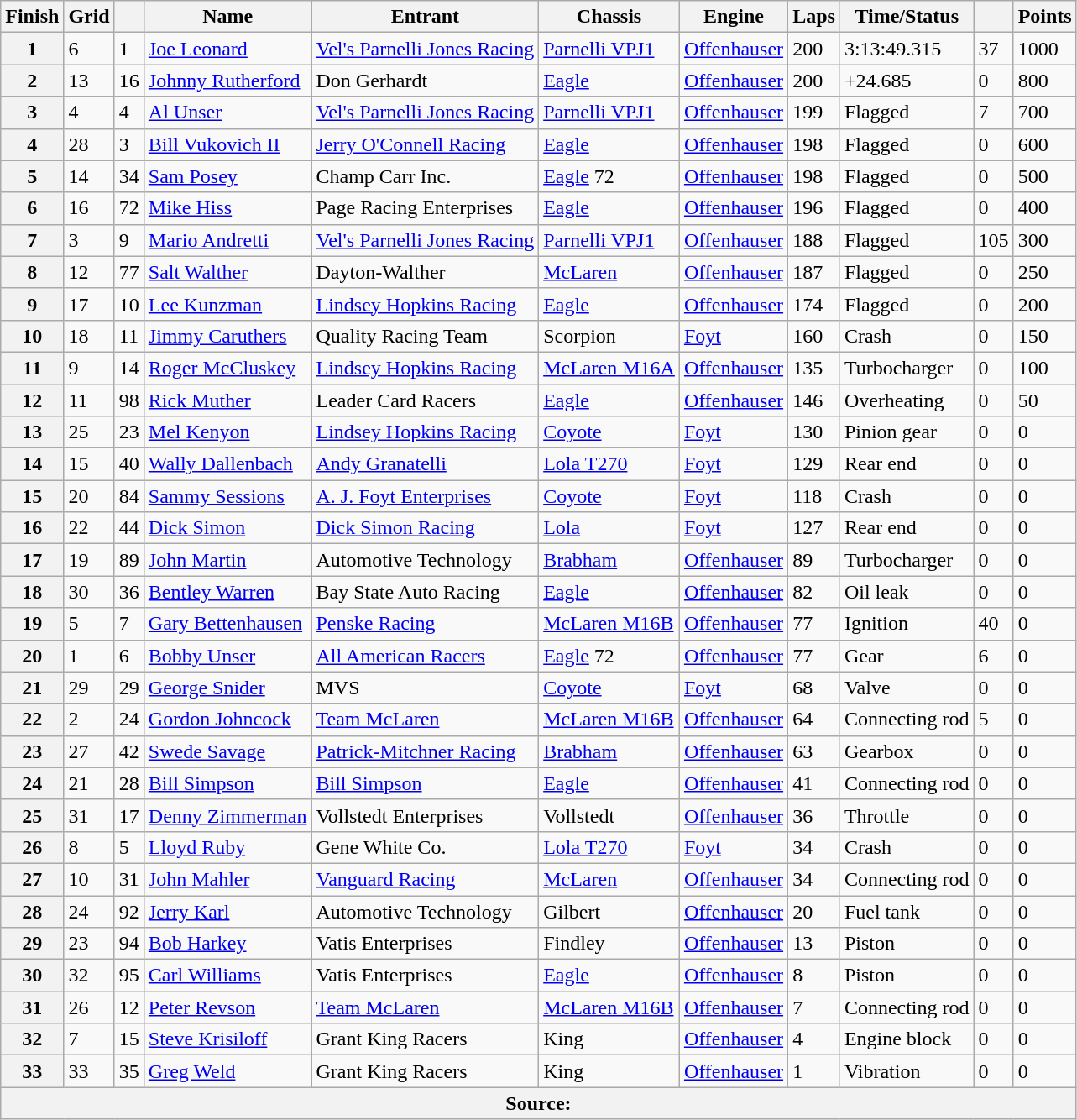<table class="wikitable">
<tr>
<th>Finish</th>
<th>Grid</th>
<th></th>
<th>Name</th>
<th>Entrant</th>
<th>Chassis</th>
<th>Engine</th>
<th>Laps</th>
<th>Time/Status</th>
<th></th>
<th>Points</th>
</tr>
<tr>
<th>1</th>
<td>6</td>
<td>1</td>
<td> <a href='#'>Joe Leonard</a></td>
<td><a href='#'>Vel's Parnelli Jones Racing</a></td>
<td><a href='#'>Parnelli VPJ1</a></td>
<td><a href='#'>Offenhauser</a></td>
<td>200</td>
<td>3:13:49.315</td>
<td>37</td>
<td>1000</td>
</tr>
<tr>
<th>2</th>
<td>13</td>
<td>16</td>
<td> <a href='#'>Johnny Rutherford</a></td>
<td>Don Gerhardt</td>
<td><a href='#'>Eagle</a></td>
<td><a href='#'>Offenhauser</a></td>
<td>200</td>
<td>+24.685</td>
<td>0</td>
<td>800</td>
</tr>
<tr>
<th>3</th>
<td>4</td>
<td>4</td>
<td> <a href='#'>Al Unser</a></td>
<td><a href='#'>Vel's Parnelli Jones Racing</a></td>
<td><a href='#'>Parnelli VPJ1</a></td>
<td><a href='#'>Offenhauser</a></td>
<td>199</td>
<td>Flagged</td>
<td>7</td>
<td>700</td>
</tr>
<tr>
<th>4</th>
<td>28</td>
<td>3</td>
<td> <a href='#'>Bill Vukovich II</a></td>
<td><a href='#'>Jerry O'Connell Racing</a></td>
<td><a href='#'>Eagle</a></td>
<td><a href='#'>Offenhauser</a></td>
<td>198</td>
<td>Flagged</td>
<td>0</td>
<td>600</td>
</tr>
<tr>
<th>5</th>
<td>14</td>
<td>34</td>
<td> <a href='#'>Sam Posey</a></td>
<td>Champ Carr Inc.</td>
<td><a href='#'>Eagle</a> 72</td>
<td><a href='#'>Offenhauser</a></td>
<td>198</td>
<td>Flagged</td>
<td>0</td>
<td>500</td>
</tr>
<tr>
<th>6</th>
<td>16</td>
<td>72</td>
<td> <a href='#'>Mike Hiss</a></td>
<td>Page Racing Enterprises</td>
<td><a href='#'>Eagle</a></td>
<td><a href='#'>Offenhauser</a></td>
<td>196</td>
<td>Flagged</td>
<td>0</td>
<td>400</td>
</tr>
<tr>
<th>7</th>
<td>3</td>
<td>9</td>
<td> <a href='#'>Mario Andretti</a></td>
<td><a href='#'>Vel's Parnelli Jones Racing</a></td>
<td><a href='#'>Parnelli VPJ1</a></td>
<td><a href='#'>Offenhauser</a></td>
<td>188</td>
<td>Flagged</td>
<td>105</td>
<td>300</td>
</tr>
<tr>
<th>8</th>
<td>12</td>
<td>77</td>
<td> <a href='#'>Salt Walther</a></td>
<td>Dayton-Walther</td>
<td><a href='#'>McLaren</a></td>
<td><a href='#'>Offenhauser</a></td>
<td>187</td>
<td>Flagged</td>
<td>0</td>
<td>250</td>
</tr>
<tr>
<th>9</th>
<td>17</td>
<td>10</td>
<td> <a href='#'>Lee Kunzman</a></td>
<td><a href='#'>Lindsey Hopkins Racing</a></td>
<td><a href='#'>Eagle</a></td>
<td><a href='#'>Offenhauser</a></td>
<td>174</td>
<td>Flagged</td>
<td>0</td>
<td>200</td>
</tr>
<tr>
<th>10</th>
<td>18</td>
<td>11</td>
<td> <a href='#'>Jimmy Caruthers</a></td>
<td>Quality Racing Team</td>
<td>Scorpion</td>
<td><a href='#'>Foyt</a></td>
<td>160</td>
<td>Crash</td>
<td>0</td>
<td>150</td>
</tr>
<tr>
<th>11</th>
<td>9</td>
<td>14</td>
<td> <a href='#'>Roger McCluskey</a></td>
<td><a href='#'>Lindsey Hopkins Racing</a></td>
<td><a href='#'>McLaren M16A</a></td>
<td><a href='#'>Offenhauser</a></td>
<td>135</td>
<td>Turbocharger</td>
<td>0</td>
<td>100</td>
</tr>
<tr>
<th>12</th>
<td>11</td>
<td>98</td>
<td> <a href='#'>Rick Muther</a></td>
<td>Leader Card Racers</td>
<td><a href='#'>Eagle</a></td>
<td><a href='#'>Offenhauser</a></td>
<td>146</td>
<td>Overheating</td>
<td>0</td>
<td>50</td>
</tr>
<tr>
<th>13</th>
<td>25</td>
<td>23</td>
<td> <a href='#'>Mel Kenyon</a></td>
<td><a href='#'>Lindsey Hopkins Racing</a></td>
<td><a href='#'>Coyote</a></td>
<td><a href='#'>Foyt</a></td>
<td>130</td>
<td>Pinion gear</td>
<td>0</td>
<td>0</td>
</tr>
<tr>
<th>14</th>
<td>15</td>
<td>40</td>
<td> <a href='#'>Wally Dallenbach</a></td>
<td><a href='#'>Andy Granatelli</a></td>
<td><a href='#'>Lola T270</a></td>
<td><a href='#'>Foyt</a></td>
<td>129</td>
<td>Rear end</td>
<td>0</td>
<td>0</td>
</tr>
<tr>
<th>15</th>
<td>20</td>
<td>84</td>
<td> <a href='#'>Sammy Sessions</a></td>
<td><a href='#'>A. J. Foyt Enterprises</a></td>
<td><a href='#'>Coyote</a></td>
<td><a href='#'>Foyt</a></td>
<td>118</td>
<td>Crash</td>
<td>0</td>
<td>0</td>
</tr>
<tr>
<th>16</th>
<td>22</td>
<td>44</td>
<td> <a href='#'>Dick Simon</a></td>
<td><a href='#'>Dick Simon Racing</a></td>
<td><a href='#'>Lola</a></td>
<td><a href='#'>Foyt</a></td>
<td>127</td>
<td>Rear end</td>
<td>0</td>
<td>0</td>
</tr>
<tr>
<th>17</th>
<td>19</td>
<td>89</td>
<td> <a href='#'>John Martin</a></td>
<td>Automotive Technology</td>
<td><a href='#'>Brabham</a></td>
<td><a href='#'>Offenhauser</a></td>
<td>89</td>
<td>Turbocharger</td>
<td>0</td>
<td>0</td>
</tr>
<tr>
<th>18</th>
<td>30</td>
<td>36</td>
<td> <a href='#'>Bentley Warren</a></td>
<td>Bay State Auto Racing</td>
<td><a href='#'>Eagle</a></td>
<td><a href='#'>Offenhauser</a></td>
<td>82</td>
<td>Oil leak</td>
<td>0</td>
<td>0</td>
</tr>
<tr>
<th>19</th>
<td>5</td>
<td>7</td>
<td> <a href='#'>Gary Bettenhausen</a></td>
<td><a href='#'>Penske Racing</a></td>
<td><a href='#'>McLaren M16B</a></td>
<td><a href='#'>Offenhauser</a></td>
<td>77</td>
<td>Ignition</td>
<td>40</td>
<td>0</td>
</tr>
<tr>
<th>20</th>
<td>1</td>
<td>6</td>
<td> <a href='#'>Bobby Unser</a></td>
<td><a href='#'>All American Racers</a></td>
<td><a href='#'>Eagle</a> 72</td>
<td><a href='#'>Offenhauser</a></td>
<td>77</td>
<td>Gear</td>
<td>6</td>
<td>0</td>
</tr>
<tr>
<th>21</th>
<td>29</td>
<td>29</td>
<td> <a href='#'>George Snider</a></td>
<td>MVS</td>
<td><a href='#'>Coyote</a></td>
<td><a href='#'>Foyt</a></td>
<td>68</td>
<td>Valve</td>
<td>0</td>
<td>0</td>
</tr>
<tr>
<th>22</th>
<td>2</td>
<td>24</td>
<td> <a href='#'>Gordon Johncock</a></td>
<td><a href='#'>Team McLaren</a></td>
<td><a href='#'>McLaren M16B</a></td>
<td><a href='#'>Offenhauser</a></td>
<td>64</td>
<td>Connecting rod</td>
<td>5</td>
<td>0</td>
</tr>
<tr>
<th>23</th>
<td>27</td>
<td>42</td>
<td> <a href='#'>Swede Savage</a></td>
<td><a href='#'>Patrick-Mitchner Racing</a></td>
<td><a href='#'>Brabham</a></td>
<td><a href='#'>Offenhauser</a></td>
<td>63</td>
<td>Gearbox</td>
<td>0</td>
<td>0</td>
</tr>
<tr>
<th>24</th>
<td>21</td>
<td>28</td>
<td> <a href='#'>Bill Simpson</a></td>
<td><a href='#'>Bill Simpson</a></td>
<td><a href='#'>Eagle</a></td>
<td><a href='#'>Offenhauser</a></td>
<td>41</td>
<td>Connecting rod</td>
<td>0</td>
<td>0</td>
</tr>
<tr>
<th>25</th>
<td>31</td>
<td>17</td>
<td> <a href='#'>Denny Zimmerman</a></td>
<td>Vollstedt Enterprises</td>
<td>Vollstedt</td>
<td><a href='#'>Offenhauser</a></td>
<td>36</td>
<td>Throttle</td>
<td>0</td>
<td>0</td>
</tr>
<tr>
<th>26</th>
<td>8</td>
<td>5</td>
<td> <a href='#'>Lloyd Ruby</a></td>
<td>Gene White Co.</td>
<td><a href='#'>Lola T270</a></td>
<td><a href='#'>Foyt</a></td>
<td>34</td>
<td>Crash</td>
<td>0</td>
<td>0</td>
</tr>
<tr>
<th>27</th>
<td>10</td>
<td>31</td>
<td> <a href='#'>John Mahler</a></td>
<td><a href='#'>Vanguard Racing</a></td>
<td><a href='#'>McLaren</a></td>
<td><a href='#'>Offenhauser</a></td>
<td>34</td>
<td>Connecting rod</td>
<td>0</td>
<td>0</td>
</tr>
<tr>
<th>28</th>
<td>24</td>
<td>92</td>
<td> <a href='#'>Jerry Karl</a></td>
<td>Automotive Technology</td>
<td>Gilbert</td>
<td><a href='#'>Offenhauser</a></td>
<td>20</td>
<td>Fuel tank</td>
<td>0</td>
<td>0</td>
</tr>
<tr>
<th>29</th>
<td>23</td>
<td>94</td>
<td> <a href='#'>Bob Harkey</a></td>
<td>Vatis Enterprises</td>
<td>Findley</td>
<td><a href='#'>Offenhauser</a></td>
<td>13</td>
<td>Piston</td>
<td>0</td>
<td>0</td>
</tr>
<tr>
<th>30</th>
<td>32</td>
<td>95</td>
<td> <a href='#'>Carl Williams</a></td>
<td>Vatis Enterprises</td>
<td><a href='#'>Eagle</a></td>
<td><a href='#'>Offenhauser</a></td>
<td>8</td>
<td>Piston</td>
<td>0</td>
<td>0</td>
</tr>
<tr>
<th>31</th>
<td>26</td>
<td>12</td>
<td> <a href='#'>Peter Revson</a></td>
<td><a href='#'>Team McLaren</a></td>
<td><a href='#'>McLaren M16B</a></td>
<td><a href='#'>Offenhauser</a></td>
<td>7</td>
<td>Connecting rod</td>
<td>0</td>
<td>0</td>
</tr>
<tr>
<th>32</th>
<td>7</td>
<td>15</td>
<td> <a href='#'>Steve Krisiloff</a></td>
<td>Grant King Racers</td>
<td>King</td>
<td><a href='#'>Offenhauser</a></td>
<td>4</td>
<td>Engine block</td>
<td>0</td>
<td>0</td>
</tr>
<tr>
<th>33</th>
<td>33</td>
<td>35</td>
<td> <a href='#'>Greg Weld</a></td>
<td>Grant King Racers</td>
<td>King</td>
<td><a href='#'>Offenhauser</a></td>
<td>1</td>
<td>Vibration</td>
<td>0</td>
<td>0</td>
</tr>
<tr>
<th colspan=11>Source:</th>
</tr>
</table>
